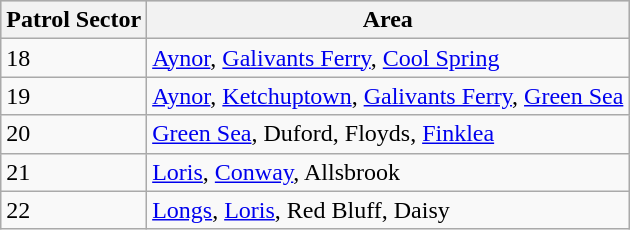<table class=wikitable>
<tr style="background:#ccc;">
<th><strong> Patrol Sector</strong></th>
<th><strong>Area</strong></th>
</tr>
<tr>
<td>18</td>
<td><a href='#'>Aynor</a>, <a href='#'>Galivants Ferry</a>, <a href='#'>Cool Spring</a></td>
</tr>
<tr>
<td>19</td>
<td><a href='#'>Aynor</a>, <a href='#'>Ketchuptown</a>, <a href='#'>Galivants Ferry</a>, <a href='#'>Green Sea</a></td>
</tr>
<tr>
<td>20</td>
<td><a href='#'>Green Sea</a>, Duford, Floyds, <a href='#'>Finklea</a></td>
</tr>
<tr>
<td>21</td>
<td><a href='#'>Loris</a>, <a href='#'>Conway</a>, Allsbrook</td>
</tr>
<tr>
<td>22</td>
<td><a href='#'>Longs</a>, <a href='#'>Loris</a>, Red Bluff, Daisy</td>
</tr>
</table>
